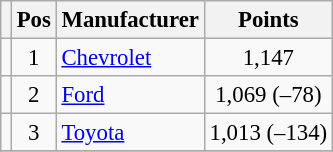<table class="wikitable" style="font-size: 95%;">
<tr>
<th></th>
<th>Pos</th>
<th>Manufacturer</th>
<th>Points</th>
</tr>
<tr>
<td align="left"></td>
<td style="text-align:center;">1</td>
<td><a href='#'>Chevrolet</a></td>
<td style="text-align:center;">1,147</td>
</tr>
<tr>
<td align="left"></td>
<td style="text-align:center;">2</td>
<td><a href='#'>Ford</a></td>
<td style="text-align:center;">1,069 (–78)</td>
</tr>
<tr>
<td align="left"></td>
<td style="text-align:center;">3</td>
<td><a href='#'>Toyota</a></td>
<td style="text-align:center;">1,013 (–134)</td>
</tr>
<tr class="sortbottom">
</tr>
</table>
